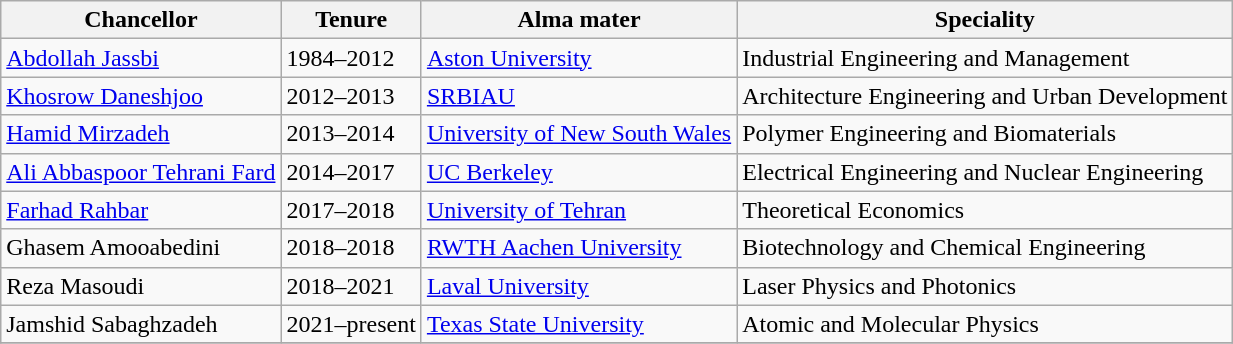<table class="wikitable">
<tr>
<th>Chancellor</th>
<th>Tenure</th>
<th>Alma mater</th>
<th>Speciality</th>
</tr>
<tr>
<td><a href='#'>Abdollah Jassbi</a></td>
<td>1984–2012</td>
<td> <a href='#'>Aston University</a></td>
<td>Industrial Engineering and Management</td>
</tr>
<tr>
<td><a href='#'>Khosrow Daneshjoo</a></td>
<td>2012–2013</td>
<td> <a href='#'>SRBIAU</a></td>
<td>Architecture Engineering and Urban Development</td>
</tr>
<tr>
<td><a href='#'>Hamid Mirzadeh</a></td>
<td>2013–2014</td>
<td> <a href='#'>University of New South Wales</a></td>
<td>Polymer Engineering and Biomaterials</td>
</tr>
<tr>
<td><a href='#'>Ali Abbaspoor Tehrani Fard</a></td>
<td>2014–2017</td>
<td> <a href='#'>UC Berkeley</a></td>
<td>Electrical Engineering and Nuclear Engineering</td>
</tr>
<tr>
<td><a href='#'>Farhad Rahbar</a></td>
<td>2017–2018</td>
<td> <a href='#'>University of Tehran</a></td>
<td>Theoretical Economics</td>
</tr>
<tr>
<td>Ghasem Amooabedini</td>
<td>2018–2018</td>
<td> <a href='#'>RWTH Aachen University</a></td>
<td>Biotechnology and Chemical Engineering</td>
</tr>
<tr>
<td>Reza Masoudi</td>
<td>2018–2021</td>
<td> <a href='#'>Laval University</a></td>
<td>Laser Physics and Photonics</td>
</tr>
<tr>
<td>Jamshid Sabaghzadeh</td>
<td>2021–present</td>
<td> <a href='#'>Texas State University</a></td>
<td>Atomic and Molecular Physics</td>
</tr>
<tr>
</tr>
</table>
